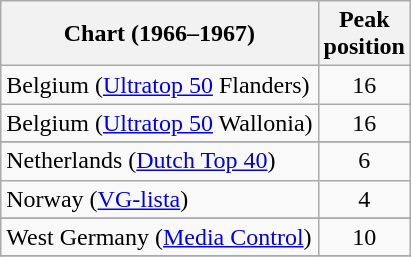<table class="wikitable sortable">
<tr>
<th>Chart (1966–1967)</th>
<th>Peak<br>position</th>
</tr>
<tr>
<td>Belgium (<a href='#'>Ultratop 50</a> Flanders)</td>
<td align="center">16</td>
</tr>
<tr>
<td>Belgium (<a href='#'>Ultratop 50</a> Wallonia)</td>
<td align="center">16</td>
</tr>
<tr>
</tr>
<tr>
<td>Netherlands (<a href='#'>Dutch Top 40</a>)</td>
<td align="center">6</td>
</tr>
<tr>
<td>Norway (<a href='#'>VG-lista</a>)</td>
<td align="center">4</td>
</tr>
<tr>
</tr>
<tr>
<td>West Germany (<a href='#'>Media Control</a>)</td>
<td align="center">10</td>
</tr>
<tr>
</tr>
</table>
